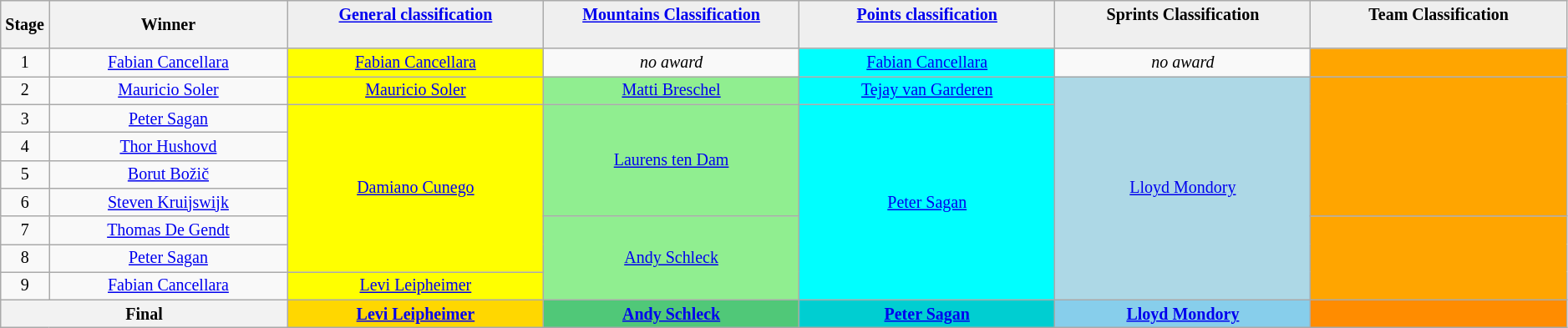<table class="wikitable" style="text-align: center; font-size:smaller;">
<tr style="background-color: #efefef;">
<th width="1%">Stage</th>
<th width="14%">Winner</th>
<th style="background:#EFEFEF;" width="15%"><a href='#'>General classification</a><br><br></th>
<th style="background:#EFEFEF;" width="15%"><a href='#'>Mountains Classification</a><br><br></th>
<th style="background:#EFEFEF;" width="15%"><a href='#'>Points classification</a><br><br></th>
<th style="background:#EFEFEF;" width="15%">Sprints Classification<br><br></th>
<th style="background:#EFEFEF;" width="15%">Team Classification<br><br></th>
</tr>
<tr>
<td>1</td>
<td><a href='#'>Fabian Cancellara</a></td>
<td style="background:yellow;"><a href='#'>Fabian Cancellara</a></td>
<td><em>no award</em></td>
<td style="background:cyan;"><a href='#'>Fabian Cancellara</a></td>
<td><em>no award</em></td>
<td style="background:orange;"></td>
</tr>
<tr>
<td>2</td>
<td><a href='#'>Mauricio Soler</a></td>
<td style="background:yellow;"><a href='#'>Mauricio Soler</a></td>
<td style="background:lightgreen;"><a href='#'>Matti Breschel</a></td>
<td style="background:cyan;"><a href='#'>Tejay van Garderen</a></td>
<td style="background:lightblue;" rowspan="8"><a href='#'>Lloyd Mondory</a></td>
<td style="background:orange;" rowspan="5"></td>
</tr>
<tr>
<td>3</td>
<td><a href='#'>Peter Sagan</a></td>
<td style="background:yellow;" rowspan="6"><a href='#'>Damiano Cunego</a></td>
<td style="background:lightgreen;" rowspan="4"><a href='#'>Laurens ten Dam</a></td>
<td style="background:cyan;" rowspan="7"><a href='#'>Peter Sagan</a></td>
</tr>
<tr>
<td>4</td>
<td><a href='#'>Thor Hushovd</a></td>
</tr>
<tr>
<td>5</td>
<td><a href='#'>Borut Božič</a></td>
</tr>
<tr>
<td>6</td>
<td><a href='#'>Steven Kruijswijk</a></td>
</tr>
<tr>
<td>7</td>
<td><a href='#'>Thomas De Gendt</a></td>
<td style="background:lightgreen;" rowspan="3"><a href='#'>Andy Schleck</a></td>
<td style="background:orange;" rowspan="3"></td>
</tr>
<tr>
<td>8</td>
<td><a href='#'>Peter Sagan</a></td>
</tr>
<tr>
<td>9</td>
<td><a href='#'>Fabian Cancellara</a></td>
<td style="background:yellow;"><a href='#'>Levi Leipheimer</a></td>
</tr>
<tr>
<th colspan=2><strong>Final</strong></th>
<th style="background:gold;"><a href='#'>Levi Leipheimer</a></th>
<th style="background:#50C878;"><a href='#'>Andy Schleck</a></th>
<th style="background:#00CED1;"><a href='#'>Peter Sagan</a></th>
<th style="background:#87CEEB;"><a href='#'>Lloyd Mondory</a></th>
<th style="background:#FF8C00;"></th>
</tr>
</table>
